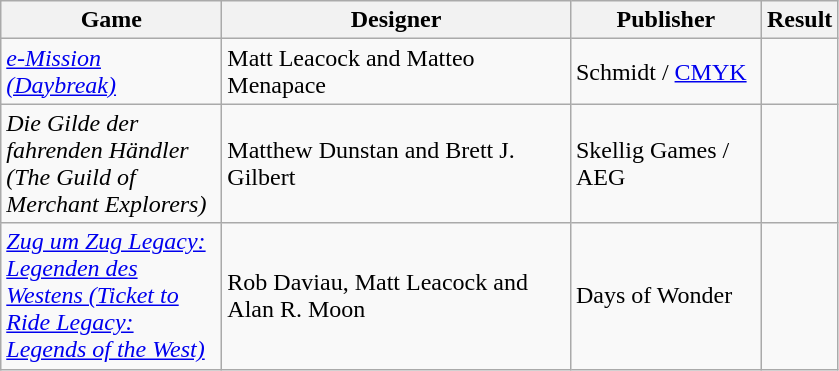<table class="wikitable">
<tr>
<th style="width:140px;">Game</th>
<th style="width:225px;">Designer</th>
<th style="width:120px;">Publisher</th>
<th>Result</th>
</tr>
<tr>
<td><em><a href='#'>e-Mission (Daybreak)</a></em></td>
<td>Matt Leacock and Matteo Menapace</td>
<td>Schmidt / <a href='#'>CMYK</a></td>
<td></td>
</tr>
<tr>
<td><em>Die Gilde der fahrenden Händler (The Guild of Merchant Explorers)</em></td>
<td>Matthew Dunstan and Brett J. Gilbert</td>
<td>Skellig Games / AEG</td>
<td></td>
</tr>
<tr>
<td><em><a href='#'>Zug um Zug Legacy: Legenden des Westens (Ticket to Ride Legacy: Legends of the West)</a></em></td>
<td>Rob Daviau, Matt Leacock and Alan R. Moon</td>
<td>Days of Wonder</td>
<td></td>
</tr>
</table>
